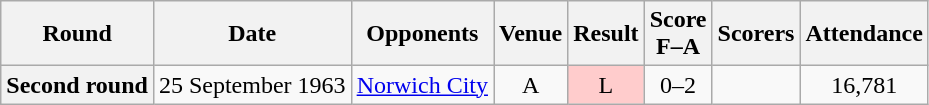<table class="wikitable plainrowheaders" style="text-align:center">
<tr>
<th scope="col">Round</th>
<th scope="col">Date</th>
<th scope="col">Opponents</th>
<th scope="col">Venue</th>
<th scope="col">Result</th>
<th scope="col">Score<br>F–A</th>
<th scope="col">Scorers</th>
<th scope="col">Attendance</th>
</tr>
<tr>
<th scope="row">Second round</th>
<td align="left">25 September 1963</td>
<td align="left"><a href='#'>Norwich City</a></td>
<td>A</td>
<td style=background:#fcc>L</td>
<td>0–2</td>
<td></td>
<td>16,781</td>
</tr>
</table>
